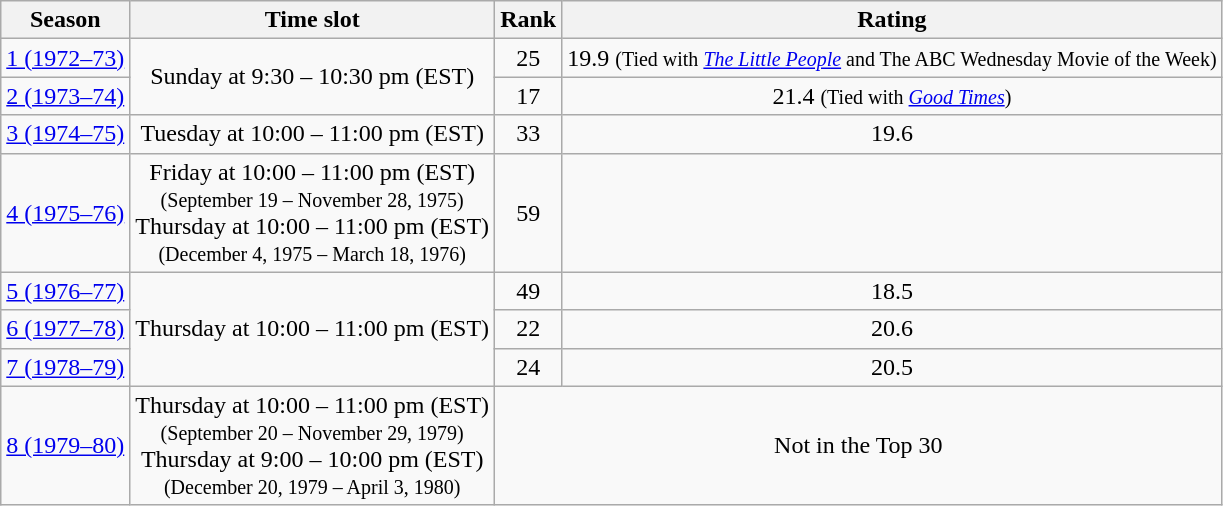<table class="wikitable" style="text-align:center">
<tr>
<th>Season</th>
<th>Time slot</th>
<th>Rank</th>
<th>Rating</th>
</tr>
<tr>
<td><a href='#'>1 (1972–73)</a></td>
<td rowspan="2">Sunday at 9:30 – 10:30 pm (EST)</td>
<td>25</td>
<td>19.9 <small>(Tied with <em><a href='#'>The Little People</a></em> and The ABC Wednesday Movie of the Week)</small></td>
</tr>
<tr>
<td><a href='#'>2 (1973–74)</a></td>
<td>17</td>
<td>21.4 <small>(Tied with <em><a href='#'>Good Times</a></em>)</small></td>
</tr>
<tr>
<td><a href='#'>3 (1974–75)</a></td>
<td>Tuesday at 10:00 – 11:00 pm (EST)</td>
<td>33</td>
<td>19.6</td>
</tr>
<tr>
<td><a href='#'>4 (1975–76)</a></td>
<td>Friday at 10:00 – 11:00 pm (EST)<br><small>(September 19 – November 28, 1975)</small><br>Thursday at 10:00 – 11:00 pm (EST)<br><small>(December 4, 1975 – March 18, 1976)</small></td>
<td>59</td>
<td></td>
</tr>
<tr>
<td><a href='#'>5 (1976–77)</a></td>
<td rowspan="3">Thursday at 10:00 – 11:00 pm (EST)</td>
<td>49</td>
<td>18.5</td>
</tr>
<tr>
<td><a href='#'>6 (1977–78)</a></td>
<td>22</td>
<td>20.6</td>
</tr>
<tr>
<td><a href='#'>7 (1978–79)</a></td>
<td>24</td>
<td>20.5</td>
</tr>
<tr>
<td><a href='#'>8 (1979–80)</a></td>
<td>Thursday at 10:00 – 11:00 pm (EST)<br><small>(September 20 – November 29, 1979)</small><br>Thursday at 9:00 – 10:00 pm (EST)<br><small>(December 20, 1979 – April 3, 1980)</small></td>
<td colspan="2">Not in the Top 30</td>
</tr>
</table>
